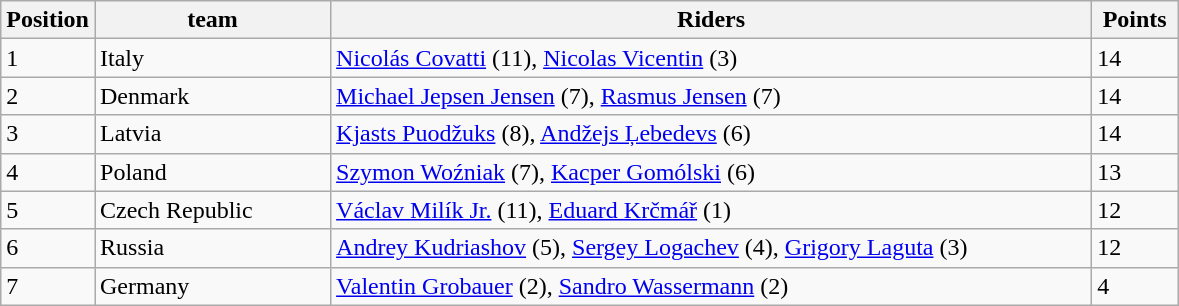<table class="wikitable" style="font-size: 100%">
<tr>
<th width=30>Position</th>
<th width=150>team</th>
<th width=500>Riders</th>
<th width=50>Points</th>
</tr>
<tr>
<td>1</td>
<td> Italy</td>
<td><a href='#'>Nicolás Covatti</a> (11), <a href='#'>Nicolas Vicentin</a> (3)</td>
<td>14</td>
</tr>
<tr>
<td>2</td>
<td> Denmark</td>
<td><a href='#'>Michael Jepsen Jensen</a> (7), <a href='#'>Rasmus Jensen</a> (7)</td>
<td>14</td>
</tr>
<tr>
<td>3</td>
<td> Latvia</td>
<td><a href='#'>Kjasts Puodžuks</a> (8), <a href='#'>Andžejs Ļebedevs</a> (6)</td>
<td>14</td>
</tr>
<tr>
<td>4</td>
<td> Poland</td>
<td><a href='#'>Szymon Woźniak</a> (7), <a href='#'>Kacper Gomólski</a> (6)</td>
<td>13</td>
</tr>
<tr>
<td>5</td>
<td> Czech Republic</td>
<td><a href='#'>Václav Milík Jr.</a> (11), <a href='#'>Eduard Krčmář</a> (1)</td>
<td>12</td>
</tr>
<tr>
<td>6</td>
<td> Russia</td>
<td><a href='#'>Andrey Kudriashov</a> (5), <a href='#'>Sergey Logachev</a> (4), <a href='#'>Grigory Laguta</a> (3)</td>
<td>12</td>
</tr>
<tr>
<td>7</td>
<td> Germany</td>
<td><a href='#'>Valentin Grobauer</a> (2), <a href='#'>Sandro Wassermann</a> (2)</td>
<td>4</td>
</tr>
</table>
